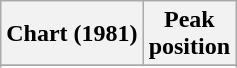<table class="wikitable sortable plainrowheaders" style="text-align:center">
<tr>
<th scope="col">Chart (1981)</th>
<th scope="col">Peak<br>position</th>
</tr>
<tr>
</tr>
<tr>
</tr>
<tr>
</tr>
</table>
